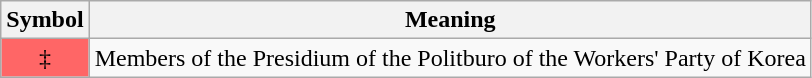<table class="wikitable plainrowheaders">
<tr>
<th scope="col">Symbol</th>
<th scope="col">Meaning</th>
</tr>
<tr>
<td style="text-align:center; background:#f66;">‡</td>
<td>Members of the Presidium of the Politburo of the Workers' Party of Korea</td>
</tr>
</table>
